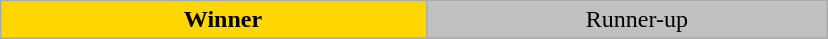<table class="wikitable" style="margin:1em auto; text-align:center;">
<tr>
<td style="background:gold; padding-left: 1em;" width="17%"><strong>Winner</strong></td>
<td style="background:silver; padding-left: 1em;" width="16%">Runner-up</td>
</tr>
</table>
